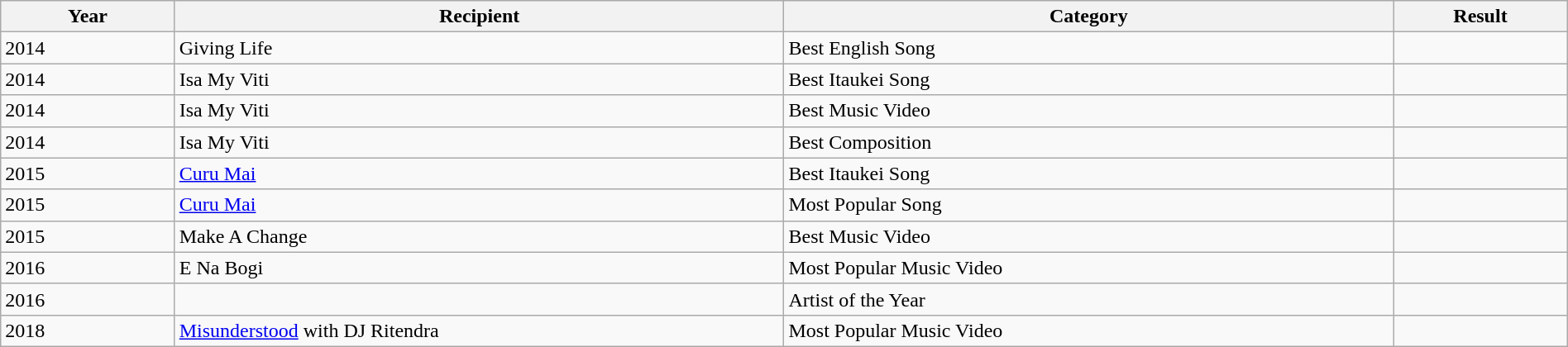<table style="width:100%;" class="wikitable sortable">
<tr>
<th style="width:10%;">Year</th>
<th style="width:35%;">Recipient</th>
<th style="width:35%;">Category</th>
<th style="width:10%;">Result</th>
</tr>
<tr>
<td>2014</td>
<td>Giving Life</td>
<td>Best English Song</td>
<td></td>
</tr>
<tr>
<td>2014</td>
<td>Isa My Viti</td>
<td>Best Itaukei Song</td>
<td></td>
</tr>
<tr>
<td>2014</td>
<td>Isa My Viti</td>
<td>Best Music Video</td>
<td></td>
</tr>
<tr>
<td>2014</td>
<td>Isa My Viti</td>
<td>Best Composition</td>
<td></td>
</tr>
<tr>
<td>2015</td>
<td><a href='#'>Curu Mai</a></td>
<td>Best Itaukei Song</td>
<td></td>
</tr>
<tr>
<td>2015</td>
<td><a href='#'>Curu Mai</a></td>
<td>Most Popular Song</td>
<td></td>
</tr>
<tr>
<td>2015</td>
<td>Make A Change</td>
<td>Best Music Video</td>
<td></td>
</tr>
<tr>
<td>2016</td>
<td>E Na Bogi</td>
<td>Most Popular Music Video</td>
<td></td>
</tr>
<tr>
<td>2016</td>
<td></td>
<td>Artist of the Year</td>
<td></td>
</tr>
<tr>
<td>2018</td>
<td><a href='#'>Misunderstood</a> with DJ Ritendra</td>
<td>Most Popular Music Video</td>
<td></td>
</tr>
</table>
